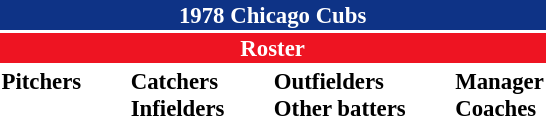<table class="toccolours" style="font-size: 95%;">
<tr>
<th colspan="10" style="background-color: #0e3386; color: white; text-align: center;">1978 Chicago Cubs</th>
</tr>
<tr>
<td colspan="10" style="background-color: #EE1422; color: white; text-align: center;"><strong>Roster</strong></td>
</tr>
<tr>
<td valign="top"><strong>Pitchers</strong><br>












</td>
<td width="25px"></td>
<td valign="top"><strong>Catchers</strong><br>



<strong>Infielders</strong>










</td>
<td width="25px"></td>
<td valign="top"><strong>Outfielders</strong><br>








<strong>Other batters</strong>
</td>
<td width="25px"></td>
<td valign="top"><strong>Manager</strong><br>
<strong>Coaches</strong>




</td>
</tr>
<tr>
</tr>
</table>
